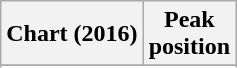<table class="wikitable sortable plainrowheaders" style="text-align:center">
<tr>
<th scope="col">Chart (2016)</th>
<th scope="col">Peak<br> position</th>
</tr>
<tr>
</tr>
<tr>
</tr>
<tr>
</tr>
<tr>
</tr>
<tr>
</tr>
<tr>
</tr>
</table>
